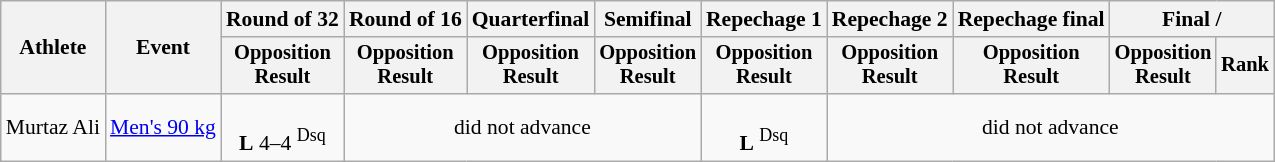<table class=wikitable style=font-size:90%;text-align:center>
<tr>
<th rowspan="2">Athlete</th>
<th rowspan="2">Event</th>
<th>Round of 32</th>
<th>Round of 16</th>
<th>Quarterfinal</th>
<th>Semifinal</th>
<th>Repechage 1</th>
<th>Repechage 2</th>
<th>Repechage final</th>
<th colspan=2>Final / </th>
</tr>
<tr style="font-size: 95%">
<th>Opposition<br>Result</th>
<th>Opposition<br>Result</th>
<th>Opposition<br>Result</th>
<th>Opposition<br>Result</th>
<th>Opposition<br>Result</th>
<th>Opposition<br>Result</th>
<th>Opposition<br>Result</th>
<th>Opposition<br>Result</th>
<th>Rank</th>
</tr>
<tr>
<td align=left>Murtaz Ali</td>
<td align=left><a href='#'>Men's 90 kg</a></td>
<td><br><strong>L</strong> 4–4 <sup>Dsq</sup></td>
<td colspan=3>did not advance</td>
<td><br><strong>L</strong> <sup>Dsq</sup></td>
<td colspan=4>did not advance</td>
</tr>
</table>
